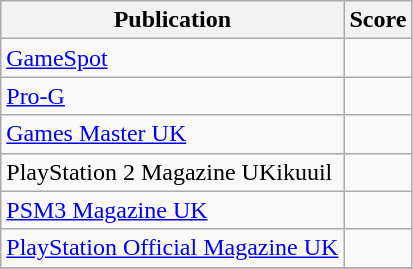<table class="wikitable">
<tr>
<th>Publication</th>
<th>Score</th>
</tr>
<tr>
<td><a href='#'>GameSpot</a></td>
<td></td>
</tr>
<tr>
<td><a href='#'>Pro-G</a></td>
<td></td>
</tr>
<tr>
<td><a href='#'>Games Master UK</a></td>
<td></td>
</tr>
<tr>
<td>PlayStation 2 Magazine UKikuuil</td>
<td></td>
</tr>
<tr>
<td><a href='#'>PSM3 Magazine UK</a></td>
<td></td>
</tr>
<tr>
<td><a href='#'>PlayStation Official Magazine UK</a></td>
<td></td>
</tr>
<tr>
</tr>
</table>
